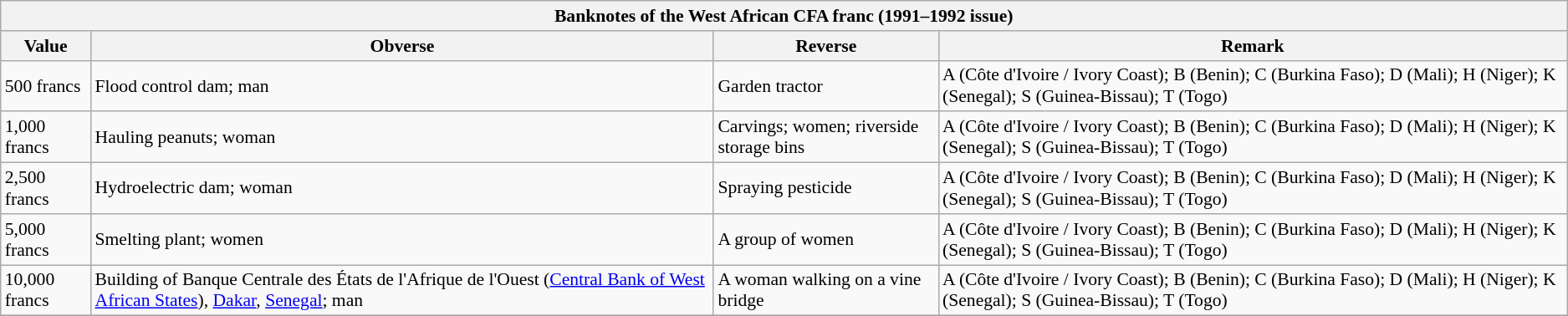<table class="wikitable" style="font-size: 90%">
<tr>
<th colspan="10">Banknotes of the West African CFA franc (1991–1992 issue)</th>
</tr>
<tr>
<th>Value</th>
<th>Obverse</th>
<th>Reverse</th>
<th>Remark</th>
</tr>
<tr>
<td>500 francs</td>
<td>Flood control dam; man </td>
<td>Garden tractor</td>
<td>A (Côte d'Ivoire / Ivory Coast); B (Benin); C (Burkina Faso); D (Mali); H (Niger); K (Senegal); S (Guinea-Bissau); T (Togo)</td>
</tr>
<tr>
<td>1,000 francs</td>
<td>Hauling peanuts; woman </td>
<td>Carvings; women; riverside storage bins</td>
<td>A (Côte d'Ivoire / Ivory Coast); B (Benin); C (Burkina Faso); D (Mali); H (Niger); K (Senegal); S (Guinea-Bissau); T (Togo)</td>
</tr>
<tr>
<td>2,500 francs</td>
<td>Hydroelectric dam; woman </td>
<td>Spraying pesticide</td>
<td>A (Côte d'Ivoire / Ivory Coast); B (Benin); C (Burkina Faso); D (Mali); H (Niger); K (Senegal); S (Guinea-Bissau); T (Togo)</td>
</tr>
<tr>
<td>5,000 francs</td>
<td>Smelting plant; women </td>
<td>A group of women</td>
<td>A (Côte d'Ivoire / Ivory Coast); B (Benin); C (Burkina Faso); D (Mali); H (Niger); K (Senegal); S (Guinea-Bissau); T (Togo)</td>
</tr>
<tr>
<td>10,000 francs</td>
<td>Building of Banque Centrale des États de l'Afrique de l'Ouest (<a href='#'>Central Bank of West African States</a>), <a href='#'>Dakar</a>, <a href='#'>Senegal</a>; man </td>
<td>A woman walking on a vine bridge</td>
<td>A (Côte d'Ivoire / Ivory Coast); B (Benin); C (Burkina Faso); D (Mali); H (Niger); K (Senegal); S (Guinea-Bissau); T (Togo)</td>
</tr>
<tr>
</tr>
</table>
